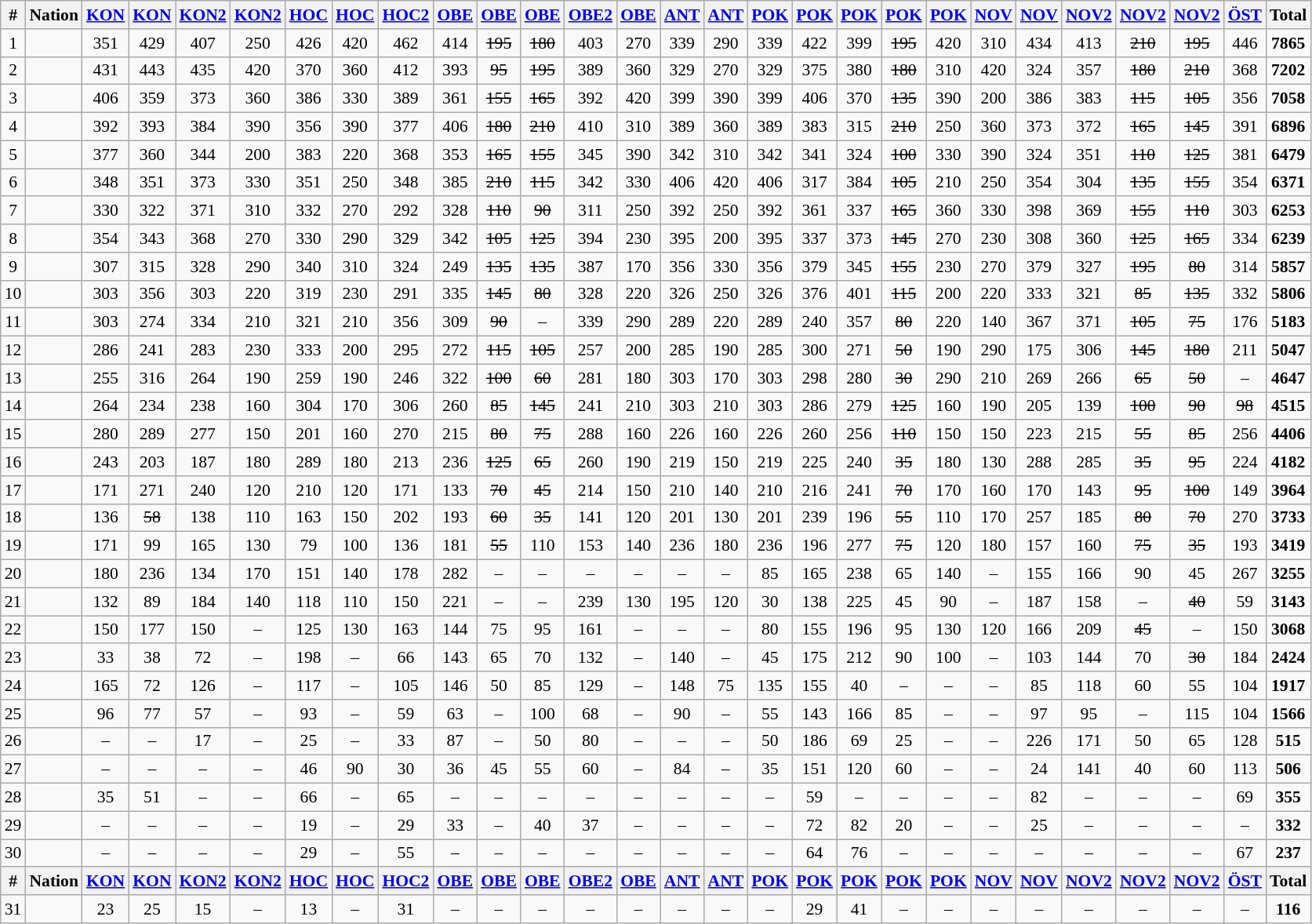<table class="wikitable" style="text-align:center;font-size:90%">
<tr>
<th>#</th>
<th>Nation</th>
<th><strong><a href='#'>KON</a> <br> </strong></th>
<th><strong><a href='#'>KON</a> <br> </strong></th>
<th><strong><a href='#'>KON2</a> <br> </strong></th>
<th><strong><a href='#'>KON2</a> <br> </strong></th>
<th><strong><a href='#'>HOC</a> <br> </strong></th>
<th><strong><a href='#'>HOC</a> <br> </strong></th>
<th><strong><a href='#'>HOC2</a> <br> </strong></th>
<th><strong><a href='#'>OBE</a> <br> </strong></th>
<th><strong><a href='#'>OBE</a> <br> </strong></th>
<th><strong><a href='#'>OBE</a> <br> </strong></th>
<th><strong><a href='#'>OBE2</a> <br> </strong></th>
<th><strong><a href='#'>OBE</a> <br> </strong></th>
<th><strong><a href='#'>ANT</a> <br> </strong></th>
<th><strong><a href='#'>ANT</a> <br> </strong></th>
<th><strong><a href='#'>POK</a> <br> </strong></th>
<th><strong><a href='#'>POK</a> <br> </strong></th>
<th><strong><a href='#'>POK</a> <br> </strong></th>
<th><strong><a href='#'>POK</a> <br> </strong></th>
<th><strong><a href='#'>POK</a> <br> </strong></th>
<th><strong><a href='#'>NOV</a> <br> </strong></th>
<th><strong><a href='#'>NOV</a> <br> </strong></th>
<th><strong><a href='#'>NOV2</a> <br> </strong></th>
<th><strong><a href='#'>NOV2</a> <br> </strong></th>
<th><strong><a href='#'>NOV2</a> <br> </strong></th>
<th><strong><a href='#'>ÖST</a> <br> </strong></th>
<th>Total</th>
</tr>
<tr>
<td>1</td>
<td align="left"></td>
<td>351</td>
<td>429</td>
<td>407</td>
<td>250</td>
<td>426</td>
<td>420</td>
<td>462</td>
<td>414</td>
<td><s>195</s></td>
<td><s>180</s></td>
<td>403</td>
<td>270</td>
<td>339</td>
<td>290</td>
<td>339</td>
<td>422</td>
<td>399</td>
<td><s>195</s></td>
<td>420</td>
<td>310</td>
<td>434</td>
<td>413</td>
<td><s>210</s></td>
<td><s>195</s></td>
<td>446</td>
<td><strong>7865</strong></td>
</tr>
<tr>
<td>2</td>
<td align="left"></td>
<td>431</td>
<td>443</td>
<td>435</td>
<td>420</td>
<td>370</td>
<td>360</td>
<td>412</td>
<td>393</td>
<td><s>95</s></td>
<td><s>195</s></td>
<td>389</td>
<td>360</td>
<td>329</td>
<td>270</td>
<td>329</td>
<td>375</td>
<td>380</td>
<td><s>180</s></td>
<td>310</td>
<td>420</td>
<td>324</td>
<td>357</td>
<td><s>180</s></td>
<td><s>210</s></td>
<td>368</td>
<td><strong>7202</strong></td>
</tr>
<tr>
<td>3</td>
<td align="left"></td>
<td>406</td>
<td>359</td>
<td>373</td>
<td>360</td>
<td>386</td>
<td>330</td>
<td>389</td>
<td>361</td>
<td><s>155</s></td>
<td><s>165</s></td>
<td>392</td>
<td>420</td>
<td>399</td>
<td>390</td>
<td>399</td>
<td>406</td>
<td>370</td>
<td><s>135</s></td>
<td>390</td>
<td>200</td>
<td>386</td>
<td>383</td>
<td><s>115</s></td>
<td><s>105</s></td>
<td>356</td>
<td><strong>7058</strong></td>
</tr>
<tr>
<td>4</td>
<td align="left"></td>
<td>392</td>
<td>393</td>
<td>384</td>
<td>390</td>
<td>356</td>
<td>390</td>
<td>377</td>
<td>406</td>
<td><s>180</s></td>
<td><s>210</s></td>
<td>410</td>
<td>310</td>
<td>389</td>
<td>360</td>
<td>389</td>
<td>383</td>
<td>315</td>
<td><s>210</s></td>
<td>250</td>
<td>360</td>
<td>373</td>
<td>372</td>
<td><s>165</s></td>
<td><s>145</s></td>
<td>391</td>
<td><strong>6896</strong></td>
</tr>
<tr>
<td>5</td>
<td align="left"></td>
<td>377</td>
<td>360</td>
<td>344</td>
<td>200</td>
<td>383</td>
<td>220</td>
<td>368</td>
<td>353</td>
<td><s>165</s></td>
<td><s>155</s></td>
<td>345</td>
<td>390</td>
<td>342</td>
<td>310</td>
<td>342</td>
<td>341</td>
<td>324</td>
<td><s>100</s></td>
<td>330</td>
<td>390</td>
<td>324</td>
<td>351</td>
<td><s>110</s></td>
<td><s>125</s></td>
<td>381</td>
<td><strong>6479</strong></td>
</tr>
<tr>
<td>6</td>
<td align="left"></td>
<td>348</td>
<td>351</td>
<td>373</td>
<td>330</td>
<td>351</td>
<td>250</td>
<td>348</td>
<td>385</td>
<td><s>210</s></td>
<td><s>115</s></td>
<td>342</td>
<td>330</td>
<td>406</td>
<td>420</td>
<td>406</td>
<td>317</td>
<td>384</td>
<td><s>105</s></td>
<td>210</td>
<td>250</td>
<td>354</td>
<td>304</td>
<td><s>135</s></td>
<td><s>155</s></td>
<td>354</td>
<td><strong>6371</strong></td>
</tr>
<tr>
<td>7</td>
<td align="left"></td>
<td>330</td>
<td>322</td>
<td>371</td>
<td>310</td>
<td>332</td>
<td>270</td>
<td>292</td>
<td>328</td>
<td><s>110</s></td>
<td><s>90</s></td>
<td>311</td>
<td>250</td>
<td>392</td>
<td>250</td>
<td>392</td>
<td>361</td>
<td>337</td>
<td><s>165</s></td>
<td>360</td>
<td>330</td>
<td>398</td>
<td>369</td>
<td><s>155</s></td>
<td><s>110</s></td>
<td>303</td>
<td><strong>6253</strong></td>
</tr>
<tr>
<td>8</td>
<td align="left"></td>
<td>354</td>
<td>343</td>
<td>368</td>
<td>270</td>
<td>330</td>
<td>290</td>
<td>329</td>
<td>342</td>
<td><s>105</s></td>
<td><s>125</s></td>
<td>394</td>
<td>230</td>
<td>395</td>
<td>200</td>
<td>395</td>
<td>337</td>
<td>373</td>
<td><s>145</s></td>
<td>270</td>
<td>230</td>
<td>308</td>
<td>360</td>
<td><s>125</s></td>
<td><s>165</s></td>
<td>334</td>
<td><strong>6239</strong></td>
</tr>
<tr>
<td>9</td>
<td align="left"></td>
<td>307</td>
<td>315</td>
<td>328</td>
<td>290</td>
<td>340</td>
<td>310</td>
<td>324</td>
<td>249</td>
<td><s>135</s></td>
<td><s>135</s></td>
<td>387</td>
<td>170</td>
<td>356</td>
<td>330</td>
<td>356</td>
<td>379</td>
<td>345</td>
<td><s>155</s></td>
<td>230</td>
<td>270</td>
<td>379</td>
<td>327</td>
<td><s>195</s></td>
<td><s>80</s></td>
<td>314</td>
<td><strong>5857</strong></td>
</tr>
<tr>
<td>10</td>
<td align="left"></td>
<td>303</td>
<td>356</td>
<td>303</td>
<td>220</td>
<td>319</td>
<td>230</td>
<td>291</td>
<td>335</td>
<td><s>145</s></td>
<td><s>80</s></td>
<td>328</td>
<td>220</td>
<td>326</td>
<td>250</td>
<td>326</td>
<td>376</td>
<td>401</td>
<td><s>115</s></td>
<td>200</td>
<td>220</td>
<td>333</td>
<td>321</td>
<td><s>85</s></td>
<td><s>135</s></td>
<td>332</td>
<td><strong>5806</strong></td>
</tr>
<tr>
<td>11</td>
<td align="left"></td>
<td>303</td>
<td>274</td>
<td>334</td>
<td>210</td>
<td>321</td>
<td>210</td>
<td>356</td>
<td>309</td>
<td><s>90</s></td>
<td>–</td>
<td>339</td>
<td>290</td>
<td>289</td>
<td>220</td>
<td>289</td>
<td>240</td>
<td>357</td>
<td><s>80</s></td>
<td>220</td>
<td>140</td>
<td>367</td>
<td>371</td>
<td><s>105</s></td>
<td><s>75</s></td>
<td>176</td>
<td><strong>5183</strong></td>
</tr>
<tr>
<td>12</td>
<td align="left"></td>
<td>286</td>
<td>241</td>
<td>283</td>
<td>230</td>
<td>333</td>
<td>200</td>
<td>295</td>
<td>272</td>
<td><s>115</s></td>
<td><s>105</s></td>
<td>257</td>
<td>200</td>
<td>285</td>
<td>190</td>
<td>285</td>
<td>300</td>
<td>271</td>
<td><s>50</s></td>
<td>190</td>
<td>290</td>
<td>175</td>
<td>306</td>
<td><s>145</s></td>
<td><s>180</s></td>
<td>211</td>
<td><strong>5047</strong></td>
</tr>
<tr>
<td>13</td>
<td align="left"></td>
<td>255</td>
<td>316</td>
<td>264</td>
<td>190</td>
<td>259</td>
<td>190</td>
<td>246</td>
<td>322</td>
<td><s>100</s></td>
<td><s>60</s></td>
<td>281</td>
<td>180</td>
<td>303</td>
<td>170</td>
<td>303</td>
<td>298</td>
<td>280</td>
<td><s>30</s></td>
<td>290</td>
<td>210</td>
<td>269</td>
<td>266</td>
<td><s>65</s></td>
<td><s>50</s></td>
<td>–</td>
<td><strong>4647</strong></td>
</tr>
<tr>
<td>14</td>
<td align="left"></td>
<td>264</td>
<td>234</td>
<td>238</td>
<td>160</td>
<td>304</td>
<td>170</td>
<td>306</td>
<td>260</td>
<td><s>85</s></td>
<td><s>145</s></td>
<td>241</td>
<td>210</td>
<td>303</td>
<td>210</td>
<td>303</td>
<td>286</td>
<td>279</td>
<td><s>125</s></td>
<td>160</td>
<td>190</td>
<td>205</td>
<td>139</td>
<td><s>100</s></td>
<td><s>90</s></td>
<td><s>98</s></td>
<td><strong>4515</strong></td>
</tr>
<tr>
<td>15</td>
<td align="left"></td>
<td>280</td>
<td>289</td>
<td>277</td>
<td>150</td>
<td>201</td>
<td>160</td>
<td>270</td>
<td>215</td>
<td><s>80</s></td>
<td><s>75</s></td>
<td>288</td>
<td>160</td>
<td>226</td>
<td>160</td>
<td>226</td>
<td>260</td>
<td>256</td>
<td><s>110</s></td>
<td>150</td>
<td>150</td>
<td>223</td>
<td>215</td>
<td><s>55</s></td>
<td><s>85</s></td>
<td>256</td>
<td><strong>4406</strong></td>
</tr>
<tr>
<td>16</td>
<td align="left"></td>
<td>243</td>
<td>203</td>
<td>187</td>
<td>180</td>
<td>289</td>
<td>180</td>
<td>213</td>
<td>236</td>
<td><s>125</s></td>
<td><s>65</s></td>
<td>260</td>
<td>190</td>
<td>219</td>
<td>150</td>
<td>219</td>
<td>225</td>
<td>240</td>
<td><s>35</s></td>
<td>180</td>
<td>130</td>
<td>288</td>
<td>285</td>
<td><s>35</s></td>
<td><s>95</s></td>
<td>224</td>
<td><strong>4182</strong></td>
</tr>
<tr>
<td>17</td>
<td align="left"></td>
<td>171</td>
<td>271</td>
<td>240</td>
<td>120</td>
<td>210</td>
<td>120</td>
<td>171</td>
<td>133</td>
<td><s>70</s></td>
<td><s>45</s></td>
<td>214</td>
<td>150</td>
<td>210</td>
<td>140</td>
<td>210</td>
<td>216</td>
<td>241</td>
<td><s>70</s></td>
<td>170</td>
<td>160</td>
<td>170</td>
<td>143</td>
<td><s>95</s></td>
<td><s>100</s></td>
<td>149</td>
<td><strong>3964</strong></td>
</tr>
<tr>
<td>18</td>
<td align="left"></td>
<td>136</td>
<td><s>58</s></td>
<td>138</td>
<td>110</td>
<td>163</td>
<td>150</td>
<td>202</td>
<td>193</td>
<td><s>60</s></td>
<td><s>35</s></td>
<td>141</td>
<td>120</td>
<td>201</td>
<td>130</td>
<td>201</td>
<td>239</td>
<td>196</td>
<td><s>55</s></td>
<td>110</td>
<td>170</td>
<td>257</td>
<td>185</td>
<td><s>80</s></td>
<td><s>70</s></td>
<td>270</td>
<td><strong>3733</strong></td>
</tr>
<tr>
<td>19</td>
<td align="left"></td>
<td>171</td>
<td>99</td>
<td>165</td>
<td>130</td>
<td>79</td>
<td>100</td>
<td>136</td>
<td>181</td>
<td><s>55</s></td>
<td>110</td>
<td>153</td>
<td>140</td>
<td>236</td>
<td>180</td>
<td>236</td>
<td>196</td>
<td>277</td>
<td><s>75</s></td>
<td>120</td>
<td>180</td>
<td>157</td>
<td>160</td>
<td><s>75</s></td>
<td><s>35</s></td>
<td>193</td>
<td><strong>3419</strong></td>
</tr>
<tr>
<td>20</td>
<td align="left"></td>
<td>180</td>
<td>236</td>
<td>134</td>
<td>170</td>
<td>151</td>
<td>140</td>
<td>178</td>
<td>282</td>
<td>–</td>
<td>–</td>
<td>–</td>
<td>–</td>
<td>–</td>
<td>–</td>
<td>85</td>
<td>165</td>
<td>238</td>
<td>65</td>
<td>140</td>
<td>–</td>
<td>155</td>
<td>166</td>
<td>90</td>
<td>45</td>
<td>267</td>
<td><strong>3255</strong></td>
</tr>
<tr>
<td>21</td>
<td align="left"></td>
<td>132</td>
<td>89</td>
<td>184</td>
<td>140</td>
<td>118</td>
<td>110</td>
<td>150</td>
<td>221</td>
<td>–</td>
<td>–</td>
<td>239</td>
<td>130</td>
<td>195</td>
<td>120</td>
<td>30</td>
<td>138</td>
<td>225</td>
<td>45</td>
<td>90</td>
<td>–</td>
<td>187</td>
<td>158</td>
<td>–</td>
<td><s>40</s></td>
<td>59</td>
<td><strong>3143</strong></td>
</tr>
<tr>
<td>22</td>
<td align="left"></td>
<td>150</td>
<td>177</td>
<td>150</td>
<td>–</td>
<td>125</td>
<td>130</td>
<td>163</td>
<td>144</td>
<td>75</td>
<td>95</td>
<td>161</td>
<td>–</td>
<td>–</td>
<td>–</td>
<td>80</td>
<td>155</td>
<td>196</td>
<td>95</td>
<td>130</td>
<td>120</td>
<td>166</td>
<td>209</td>
<td><s>45</s></td>
<td>–</td>
<td>150</td>
<td><strong>3068</strong></td>
</tr>
<tr>
<td>23</td>
<td align="left"></td>
<td>33</td>
<td>38</td>
<td>72</td>
<td>–</td>
<td>198</td>
<td>–</td>
<td>66</td>
<td>143</td>
<td>65</td>
<td>70</td>
<td>132</td>
<td>–</td>
<td>140</td>
<td>–</td>
<td>45</td>
<td>175</td>
<td>212</td>
<td>90</td>
<td>100</td>
<td>–</td>
<td>103</td>
<td>144</td>
<td>70</td>
<td><s>30</s></td>
<td>184</td>
<td><strong>2424</strong></td>
</tr>
<tr>
<td>24</td>
<td align="left"></td>
<td>165</td>
<td>72</td>
<td>126</td>
<td>–</td>
<td>117</td>
<td>–</td>
<td>105</td>
<td>146</td>
<td>50</td>
<td>85</td>
<td>129</td>
<td>–</td>
<td>148</td>
<td>75</td>
<td>135</td>
<td>155</td>
<td>40</td>
<td>–</td>
<td>–</td>
<td>–</td>
<td>85</td>
<td>118</td>
<td>60</td>
<td>55</td>
<td>104</td>
<td><strong>1917</strong></td>
</tr>
<tr>
<td>25</td>
<td align="left"></td>
<td>96</td>
<td>77</td>
<td>57</td>
<td>–</td>
<td>93</td>
<td>–</td>
<td>59</td>
<td>63</td>
<td>–</td>
<td>100</td>
<td>68</td>
<td>–</td>
<td>90</td>
<td>–</td>
<td>55</td>
<td>143</td>
<td>166</td>
<td>85</td>
<td>–</td>
<td>–</td>
<td>97</td>
<td>95</td>
<td>–</td>
<td>115</td>
<td>104</td>
<td><strong>1566</strong></td>
</tr>
<tr>
<td>26</td>
<td align="left"></td>
<td>–</td>
<td>–</td>
<td>17</td>
<td>–</td>
<td>25</td>
<td>–</td>
<td>33</td>
<td>87</td>
<td>–</td>
<td>50</td>
<td>80</td>
<td>–</td>
<td>–</td>
<td>–</td>
<td>50</td>
<td>186</td>
<td>69</td>
<td>25</td>
<td>–</td>
<td>–</td>
<td>226</td>
<td>171</td>
<td>50</td>
<td>65</td>
<td>128</td>
<td><strong>515</strong></td>
</tr>
<tr>
<td>27</td>
<td align="left"></td>
<td>–</td>
<td>–</td>
<td>–</td>
<td>–</td>
<td>46</td>
<td>90</td>
<td>30</td>
<td>36</td>
<td>45</td>
<td>55</td>
<td>60</td>
<td>–</td>
<td>84</td>
<td>–</td>
<td>35</td>
<td>151</td>
<td>120</td>
<td>60</td>
<td>–</td>
<td>–</td>
<td>24</td>
<td>141</td>
<td>40</td>
<td>60</td>
<td>113</td>
<td><strong>506</strong></td>
</tr>
<tr>
<td>28</td>
<td align="left"></td>
<td>35</td>
<td>51</td>
<td>–</td>
<td>–</td>
<td>66</td>
<td>–</td>
<td>65</td>
<td>–</td>
<td>–</td>
<td>–</td>
<td>–</td>
<td>–</td>
<td>–</td>
<td>–</td>
<td>–</td>
<td>59</td>
<td>–</td>
<td>–</td>
<td>–</td>
<td>–</td>
<td>82</td>
<td>–</td>
<td>–</td>
<td>–</td>
<td>69</td>
<td><strong>355</strong></td>
</tr>
<tr>
<td>29</td>
<td align="left"></td>
<td>–</td>
<td>–</td>
<td>–</td>
<td>–</td>
<td>19</td>
<td>–</td>
<td>29</td>
<td>33</td>
<td>–</td>
<td>40</td>
<td>37</td>
<td>–</td>
<td>–</td>
<td>–</td>
<td>–</td>
<td>72</td>
<td>82</td>
<td>20</td>
<td>–</td>
<td>–</td>
<td>25</td>
<td>–</td>
<td>–</td>
<td>–</td>
<td>–</td>
<td><strong>332</strong></td>
</tr>
<tr>
<td>30</td>
<td align="left"></td>
<td>–</td>
<td>–</td>
<td>–</td>
<td>–</td>
<td>29</td>
<td>–</td>
<td>55</td>
<td>–</td>
<td>–</td>
<td>–</td>
<td>–</td>
<td>–</td>
<td>–</td>
<td>–</td>
<td>–</td>
<td>64</td>
<td>76</td>
<td>–</td>
<td>–</td>
<td>–</td>
<td>–</td>
<td>–</td>
<td>–</td>
<td>–</td>
<td>67</td>
<td><strong>237</strong></td>
</tr>
<tr>
<th>#</th>
<th>Nation</th>
<th><strong><a href='#'>KON</a> <br> </strong></th>
<th><strong><a href='#'>KON</a> <br> </strong></th>
<th><strong><a href='#'>KON2</a> <br> </strong></th>
<th><strong><a href='#'>KON2</a> <br> </strong></th>
<th><strong><a href='#'>HOC</a> <br> </strong></th>
<th><strong><a href='#'>HOC</a> <br> </strong></th>
<th><strong><a href='#'>HOC2</a> <br> </strong></th>
<th><strong><a href='#'>OBE</a> <br> </strong></th>
<th><strong><a href='#'>OBE</a> <br> </strong></th>
<th><strong><a href='#'>OBE</a> <br> </strong></th>
<th><strong><a href='#'>OBE2</a> <br> </strong></th>
<th><strong><a href='#'>OBE</a> <br> </strong></th>
<th><strong><a href='#'>ANT</a> <br> </strong></th>
<th><strong><a href='#'>ANT</a> <br> </strong></th>
<th><strong><a href='#'>POK</a> <br> </strong></th>
<th><strong><a href='#'>POK</a> <br> </strong></th>
<th><strong><a href='#'>POK</a> <br> </strong></th>
<th><strong><a href='#'>POK</a> <br> </strong></th>
<th><strong><a href='#'>POK</a> <br> </strong></th>
<th><strong><a href='#'>NOV</a> <br> </strong></th>
<th><strong><a href='#'>NOV</a> <br> </strong></th>
<th><strong><a href='#'>NOV2</a> <br> </strong></th>
<th><strong><a href='#'>NOV2</a> <br> </strong></th>
<th><strong><a href='#'>NOV2</a> <br> </strong></th>
<th><strong><a href='#'>ÖST</a> <br> </strong></th>
<th>Total</th>
</tr>
<tr>
<td>31</td>
<td align="left"></td>
<td>23</td>
<td>25</td>
<td>15</td>
<td>–</td>
<td>13</td>
<td>–</td>
<td>31</td>
<td>–</td>
<td>–</td>
<td>–</td>
<td>–</td>
<td>–</td>
<td>–</td>
<td>–</td>
<td>–</td>
<td>29</td>
<td>41</td>
<td>–</td>
<td>–</td>
<td>–</td>
<td>–</td>
<td>–</td>
<td>–</td>
<td>–</td>
<td>–</td>
<td><strong>116</strong></td>
</tr>
</table>
